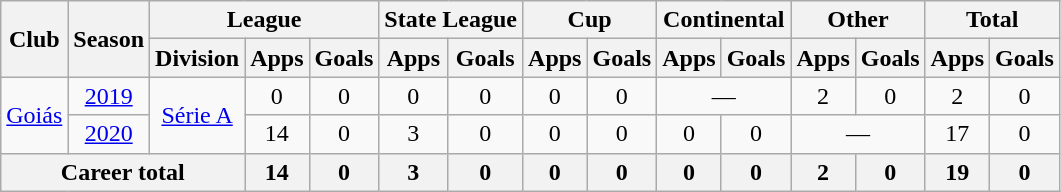<table class="wikitable" style="text-align: center;">
<tr>
<th rowspan="2">Club</th>
<th rowspan="2">Season</th>
<th colspan="3">League</th>
<th colspan="2">State League</th>
<th colspan="2">Cup</th>
<th colspan="2">Continental</th>
<th colspan="2">Other</th>
<th colspan="2">Total</th>
</tr>
<tr>
<th>Division</th>
<th>Apps</th>
<th>Goals</th>
<th>Apps</th>
<th>Goals</th>
<th>Apps</th>
<th>Goals</th>
<th>Apps</th>
<th>Goals</th>
<th>Apps</th>
<th>Goals</th>
<th>Apps</th>
<th>Goals</th>
</tr>
<tr>
<td rowspan="2" valign="center"><a href='#'>Goiás</a></td>
<td><a href='#'>2019</a></td>
<td rowspan="2"><a href='#'>Série A</a></td>
<td>0</td>
<td>0</td>
<td>0</td>
<td>0</td>
<td>0</td>
<td>0</td>
<td colspan="2">—</td>
<td>2</td>
<td>0</td>
<td>2</td>
<td>0</td>
</tr>
<tr>
<td><a href='#'>2020</a></td>
<td>14</td>
<td>0</td>
<td>3</td>
<td>0</td>
<td>0</td>
<td>0</td>
<td>0</td>
<td>0</td>
<td colspan="2">—</td>
<td>17</td>
<td>0</td>
</tr>
<tr>
<th colspan="3"><strong>Career total</strong></th>
<th>14</th>
<th>0</th>
<th>3</th>
<th>0</th>
<th>0</th>
<th>0</th>
<th>0</th>
<th>0</th>
<th>2</th>
<th>0</th>
<th>19</th>
<th>0</th>
</tr>
</table>
